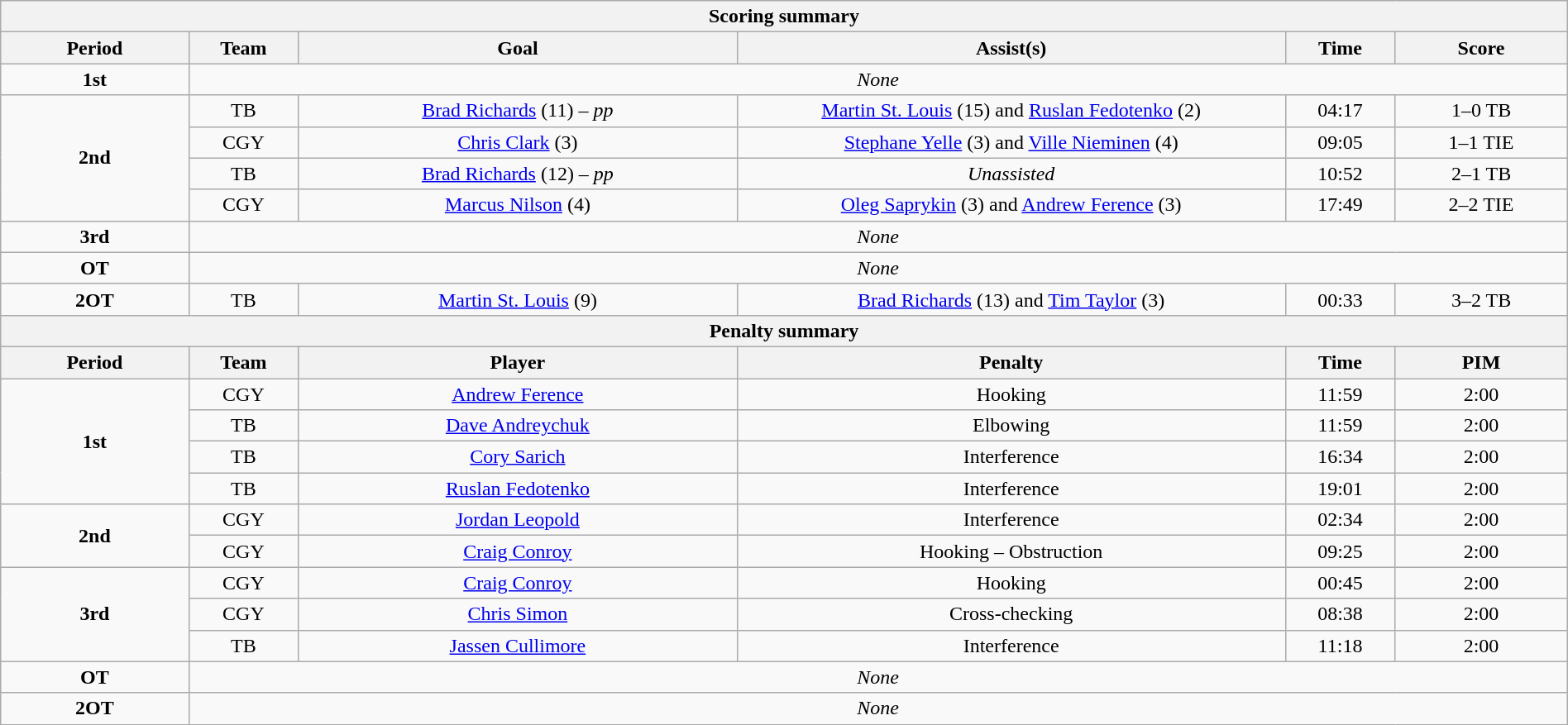<table style="width:100%;" class="wikitable">
<tr>
<th colspan=6>Scoring summary</th>
</tr>
<tr>
<th style="width:12%;">Period</th>
<th style="width:7%;">Team</th>
<th style="width:28%;">Goal</th>
<th style="width:35%;">Assist(s)</th>
<th style="width:7%;">Time</th>
<th style="width:11%;">Score</th>
</tr>
<tr style="text-align:center;">
<td><strong>1st</strong></td>
<td colspan="5"><em>None</em></td>
</tr>
<tr>
<td style="text-align:center;" rowspan="4"><strong>2nd</strong></td>
<td align=center>TB</td>
<td align=center><a href='#'>Brad Richards</a> (11) – <em>pp</em></td>
<td align=center><a href='#'>Martin St. Louis</a> (15) and <a href='#'>Ruslan Fedotenko</a> (2)</td>
<td align=center>04:17</td>
<td align=center>1–0 TB</td>
</tr>
<tr>
<td align=center>CGY</td>
<td align=center><a href='#'>Chris Clark</a> (3)</td>
<td align=center><a href='#'>Stephane Yelle</a> (3) and <a href='#'>Ville Nieminen</a> (4)</td>
<td align=center>09:05</td>
<td align=center>1–1 TIE</td>
</tr>
<tr>
<td align=center>TB</td>
<td align=center><a href='#'>Brad Richards</a> (12) – <em>pp</em></td>
<td align=center><em>Unassisted</em></td>
<td align=center>10:52</td>
<td align=center>2–1 TB</td>
</tr>
<tr>
<td align=center>CGY</td>
<td align=center><a href='#'>Marcus Nilson</a> (4)</td>
<td align=center><a href='#'>Oleg Saprykin</a> (3) and <a href='#'>Andrew Ference</a> (3)</td>
<td align=center>17:49</td>
<td align=center>2–2 TIE</td>
</tr>
<tr style="text-align:center;">
<td><strong>3rd</strong></td>
<td colspan="5"><em>None</em></td>
</tr>
<tr style="text-align:center;">
<td><strong>OT</strong></td>
<td colspan="5"><em>None</em></td>
</tr>
<tr>
<td style="text-align:center;" rowspan="1"><strong>2OT</strong></td>
<td align=center>TB</td>
<td align=center><a href='#'>Martin St. Louis</a> (9)</td>
<td align=center><a href='#'>Brad Richards</a> (13) and <a href='#'>Tim Taylor</a> (3)</td>
<td align=center>00:33</td>
<td align=center>3–2 TB</td>
</tr>
<tr>
<th colspan=6>Penalty summary</th>
</tr>
<tr>
<th style="width:12%;">Period</th>
<th style="width:7%;">Team</th>
<th style="width:28%;">Player</th>
<th style="width:35%;">Penalty</th>
<th style="width:7%;">Time</th>
<th style="width:11%;">PIM</th>
</tr>
<tr>
<td style="text-align:center;" rowspan="4"><strong>1st</strong></td>
<td align=center>CGY</td>
<td align=center><a href='#'>Andrew Ference</a></td>
<td align=center>Hooking</td>
<td align=center>11:59</td>
<td align=center>2:00</td>
</tr>
<tr>
<td align=center>TB</td>
<td align=center><a href='#'>Dave Andreychuk</a></td>
<td align=center>Elbowing</td>
<td align=center>11:59</td>
<td align=center>2:00</td>
</tr>
<tr>
<td align=center>TB</td>
<td align=center><a href='#'>Cory Sarich</a></td>
<td align=center>Interference</td>
<td align=center>16:34</td>
<td align=center>2:00</td>
</tr>
<tr>
<td align=center>TB</td>
<td align=center><a href='#'>Ruslan Fedotenko</a></td>
<td align=center>Interference</td>
<td align=center>19:01</td>
<td align=center>2:00</td>
</tr>
<tr>
<td style="text-align:center;" rowspan="2"><strong>2nd</strong></td>
<td align=center>CGY</td>
<td align=center><a href='#'>Jordan Leopold</a></td>
<td align=center>Interference</td>
<td align=center>02:34</td>
<td align=center>2:00</td>
</tr>
<tr>
<td align=center>CGY</td>
<td align=center><a href='#'>Craig Conroy</a></td>
<td align=center>Hooking – Obstruction</td>
<td align=center>09:25</td>
<td align=center>2:00</td>
</tr>
<tr>
<td style="text-align:center;" rowspan="3"><strong>3rd</strong></td>
<td align=center>CGY</td>
<td align=center><a href='#'>Craig Conroy</a></td>
<td align=center>Hooking</td>
<td align=center>00:45</td>
<td align=center>2:00</td>
</tr>
<tr>
<td align=center>CGY</td>
<td align=center><a href='#'>Chris Simon</a></td>
<td align=center>Cross-checking</td>
<td align=center>08:38</td>
<td align=center>2:00</td>
</tr>
<tr>
<td align=center>TB</td>
<td align=center><a href='#'>Jassen Cullimore</a></td>
<td align=center>Interference</td>
<td align=center>11:18</td>
<td align=center>2:00</td>
</tr>
<tr style="text-align:center;">
<td><strong>OT</strong></td>
<td colspan="5"><em>None</em></td>
</tr>
<tr style="text-align:center;">
<td><strong>2OT</strong></td>
<td colspan="5"><em>None</em></td>
</tr>
</table>
